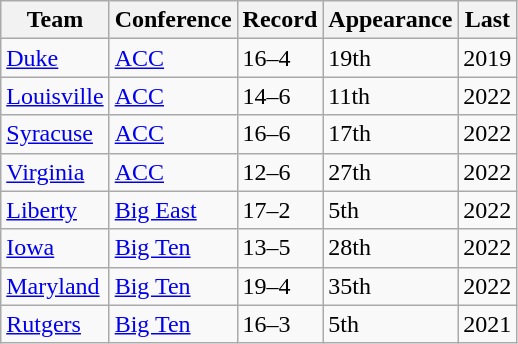<table class="wikitable">
<tr>
<th>Team</th>
<th>Conference</th>
<th>Record</th>
<th>Appearance</th>
<th>Last</th>
</tr>
<tr>
<td><a href='#'>Duke</a></td>
<td><a href='#'>ACC</a></td>
<td>16–4</td>
<td>19th</td>
<td>2019</td>
</tr>
<tr>
<td><a href='#'>Louisville</a></td>
<td><a href='#'>ACC</a></td>
<td>14–6</td>
<td>11th</td>
<td>2022</td>
</tr>
<tr>
<td><a href='#'>Syracuse</a></td>
<td><a href='#'>ACC</a></td>
<td>16–6</td>
<td>17th</td>
<td>2022</td>
</tr>
<tr>
<td><a href='#'>Virginia</a></td>
<td><a href='#'>ACC</a></td>
<td>12–6</td>
<td>27th</td>
<td>2022</td>
</tr>
<tr>
<td><a href='#'>Liberty</a></td>
<td><a href='#'>Big East</a></td>
<td>17–2</td>
<td>5th</td>
<td>2022</td>
</tr>
<tr>
<td><a href='#'>Iowa</a></td>
<td><a href='#'>Big Ten</a></td>
<td>13–5</td>
<td>28th</td>
<td>2022</td>
</tr>
<tr>
<td><a href='#'>Maryland</a></td>
<td><a href='#'>Big Ten</a></td>
<td>19–4</td>
<td>35th</td>
<td>2022</td>
</tr>
<tr>
<td><a href='#'>Rutgers</a></td>
<td><a href='#'>Big Ten</a></td>
<td>16–3</td>
<td>5th</td>
<td>2021</td>
</tr>
</table>
